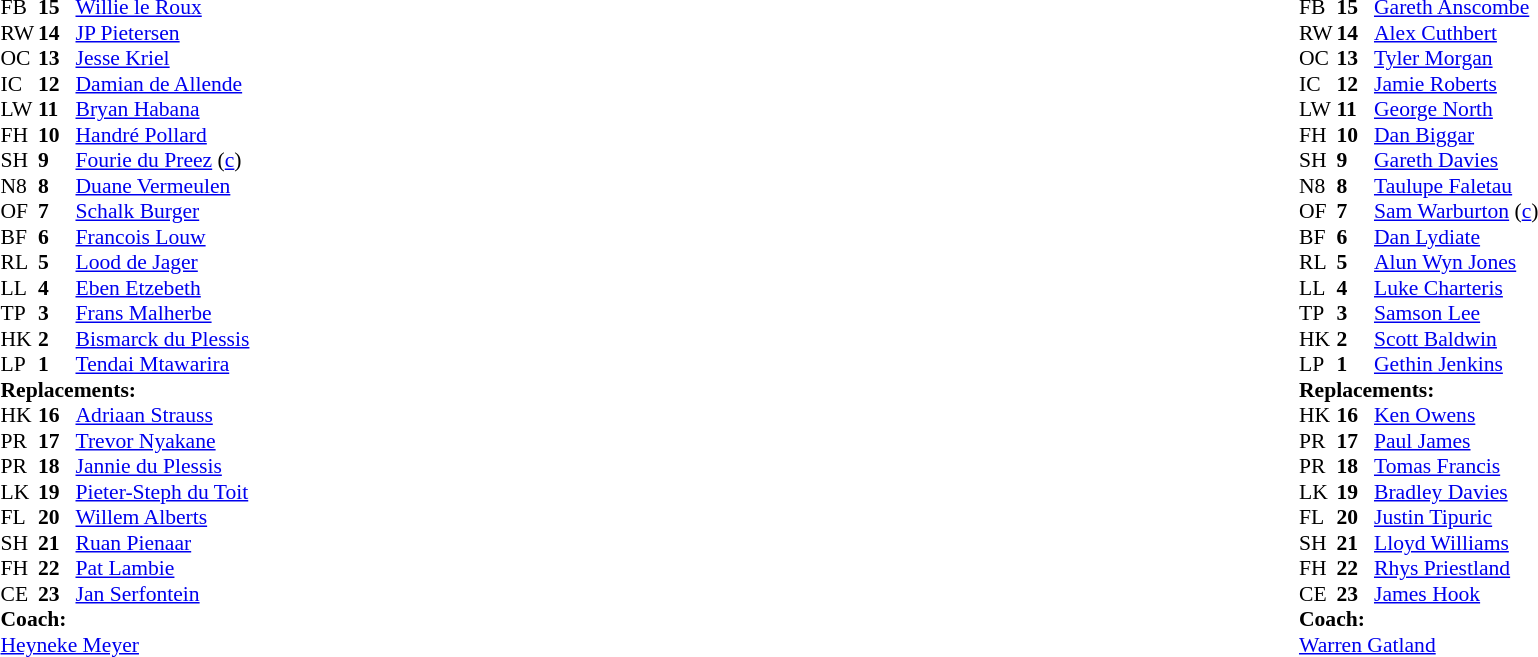<table style="width:100%">
<tr>
<td style="vertical-align:top;width:50%"><br><table style="font-size:90%" cellspacing="0" cellpadding="0">
<tr>
<th width="25"></th>
<th width="25"></th>
</tr>
<tr>
<td>FB</td>
<td><strong>15</strong></td>
<td><a href='#'>Willie le Roux</a></td>
</tr>
<tr>
<td>RW</td>
<td><strong>14</strong></td>
<td><a href='#'>JP Pietersen</a></td>
</tr>
<tr>
<td>OC</td>
<td><strong>13</strong></td>
<td><a href='#'>Jesse Kriel</a></td>
<td></td>
<td></td>
</tr>
<tr>
<td>IC</td>
<td><strong>12</strong></td>
<td><a href='#'>Damian de Allende</a></td>
</tr>
<tr>
<td>LW</td>
<td><strong>11</strong></td>
<td><a href='#'>Bryan Habana</a></td>
</tr>
<tr>
<td>FH</td>
<td><strong>10</strong></td>
<td><a href='#'>Handré Pollard</a></td>
<td></td>
<td></td>
</tr>
<tr>
<td>SH</td>
<td><strong>9</strong></td>
<td><a href='#'>Fourie du Preez</a> (<a href='#'>c</a>)</td>
</tr>
<tr>
<td>N8</td>
<td><strong>8</strong></td>
<td><a href='#'>Duane Vermeulen</a></td>
</tr>
<tr>
<td>OF</td>
<td><strong>7</strong></td>
<td><a href='#'>Schalk Burger</a></td>
</tr>
<tr>
<td>BF</td>
<td><strong>6</strong></td>
<td><a href='#'>Francois Louw</a></td>
<td></td>
<td></td>
</tr>
<tr>
<td>RL</td>
<td><strong>5</strong></td>
<td><a href='#'>Lood de Jager</a></td>
</tr>
<tr>
<td>LL</td>
<td><strong>4</strong></td>
<td><a href='#'>Eben Etzebeth</a></td>
<td></td>
<td></td>
</tr>
<tr>
<td>TP</td>
<td><strong>3</strong></td>
<td><a href='#'>Frans Malherbe</a></td>
<td></td>
<td></td>
</tr>
<tr>
<td>HK</td>
<td><strong>2</strong></td>
<td><a href='#'>Bismarck du Plessis</a></td>
<td></td>
<td colspan=2></td>
<td></td>
</tr>
<tr>
<td>LP</td>
<td><strong>1</strong></td>
<td><a href='#'>Tendai Mtawarira</a></td>
<td></td>
<td></td>
</tr>
<tr>
<td colspan=3><strong>Replacements:</strong></td>
</tr>
<tr>
<td>HK</td>
<td><strong>16</strong></td>
<td><a href='#'>Adriaan Strauss</a></td>
<td></td>
<td></td>
<td></td>
<td></td>
</tr>
<tr>
<td>PR</td>
<td><strong>17</strong></td>
<td><a href='#'>Trevor Nyakane</a></td>
<td></td>
<td></td>
</tr>
<tr>
<td>PR</td>
<td><strong>18</strong></td>
<td><a href='#'>Jannie du Plessis</a></td>
<td></td>
<td></td>
</tr>
<tr>
<td>LK</td>
<td><strong>19</strong></td>
<td><a href='#'>Pieter-Steph du Toit</a></td>
<td></td>
<td></td>
</tr>
<tr>
<td>FL</td>
<td><strong>20</strong></td>
<td><a href='#'>Willem Alberts</a></td>
<td></td>
<td></td>
</tr>
<tr>
<td>SH</td>
<td><strong>21</strong></td>
<td><a href='#'>Ruan Pienaar</a></td>
</tr>
<tr>
<td>FH</td>
<td><strong>22</strong></td>
<td><a href='#'>Pat Lambie</a></td>
<td></td>
<td></td>
</tr>
<tr>
<td>CE</td>
<td><strong>23</strong></td>
<td><a href='#'>Jan Serfontein</a></td>
<td></td>
<td></td>
</tr>
<tr>
<td colspan=3><strong>Coach:</strong></td>
</tr>
<tr>
<td colspan="4"> <a href='#'>Heyneke Meyer</a></td>
</tr>
</table>
</td>
<td style="vertical-align:top"></td>
<td style="vertical-align:top;width:50%"><br><table style="font-size:90%" cellspacing="0" cellpadding="0" align="center">
<tr>
<th width="25"></th>
<th width="25"></th>
</tr>
<tr>
<td>FB</td>
<td><strong>15</strong></td>
<td><a href='#'>Gareth Anscombe</a></td>
</tr>
<tr>
<td>RW</td>
<td><strong>14</strong></td>
<td><a href='#'>Alex Cuthbert</a></td>
</tr>
<tr>
<td>OC</td>
<td><strong>13</strong></td>
<td><a href='#'>Tyler Morgan</a></td>
<td></td>
<td></td>
</tr>
<tr>
<td>IC</td>
<td><strong>12</strong></td>
<td><a href='#'>Jamie Roberts</a></td>
</tr>
<tr>
<td>LW</td>
<td><strong>11</strong></td>
<td><a href='#'>George North</a></td>
</tr>
<tr>
<td>FH</td>
<td><strong>10</strong></td>
<td><a href='#'>Dan Biggar</a></td>
<td></td>
<td></td>
</tr>
<tr>
<td>SH</td>
<td><strong>9</strong></td>
<td><a href='#'>Gareth Davies</a></td>
<td></td>
<td></td>
</tr>
<tr>
<td>N8</td>
<td><strong>8</strong></td>
<td><a href='#'>Taulupe Faletau</a></td>
</tr>
<tr>
<td>OF</td>
<td><strong>7</strong></td>
<td><a href='#'>Sam Warburton</a> (<a href='#'>c</a>)</td>
</tr>
<tr>
<td>BF</td>
<td><strong>6</strong></td>
<td><a href='#'>Dan Lydiate</a></td>
<td></td>
<td></td>
</tr>
<tr>
<td>RL</td>
<td><strong>5</strong></td>
<td><a href='#'>Alun Wyn Jones</a></td>
</tr>
<tr>
<td>LL</td>
<td><strong>4</strong></td>
<td><a href='#'>Luke Charteris</a></td>
<td></td>
<td></td>
</tr>
<tr>
<td>TP</td>
<td><strong>3</strong></td>
<td><a href='#'>Samson Lee</a></td>
<td></td>
<td></td>
</tr>
<tr>
<td>HK</td>
<td><strong>2</strong></td>
<td><a href='#'>Scott Baldwin</a></td>
<td></td>
<td></td>
</tr>
<tr>
<td>LP</td>
<td><strong>1</strong></td>
<td><a href='#'>Gethin Jenkins</a></td>
<td></td>
<td></td>
</tr>
<tr>
<td colspan=3><strong>Replacements:</strong></td>
</tr>
<tr>
<td>HK</td>
<td><strong>16</strong></td>
<td><a href='#'>Ken Owens</a></td>
<td></td>
<td></td>
</tr>
<tr>
<td>PR</td>
<td><strong>17</strong></td>
<td><a href='#'>Paul James</a></td>
<td></td>
<td></td>
</tr>
<tr>
<td>PR</td>
<td><strong>18</strong></td>
<td><a href='#'>Tomas Francis</a></td>
<td></td>
<td></td>
</tr>
<tr>
<td>LK</td>
<td><strong>19</strong></td>
<td><a href='#'>Bradley Davies</a></td>
<td></td>
<td></td>
</tr>
<tr>
<td>FL</td>
<td><strong>20</strong></td>
<td><a href='#'>Justin Tipuric</a></td>
<td></td>
<td></td>
</tr>
<tr>
<td>SH</td>
<td><strong>21</strong></td>
<td><a href='#'>Lloyd Williams</a></td>
<td></td>
<td></td>
</tr>
<tr>
<td>FH</td>
<td><strong>22</strong></td>
<td><a href='#'>Rhys Priestland</a></td>
<td></td>
<td></td>
</tr>
<tr>
<td>CE</td>
<td><strong>23</strong></td>
<td><a href='#'>James Hook</a></td>
<td></td>
<td></td>
</tr>
<tr>
<td colspan=3><strong>Coach:</strong></td>
</tr>
<tr>
<td colspan="4"> <a href='#'>Warren Gatland</a></td>
</tr>
</table>
</td>
</tr>
</table>
